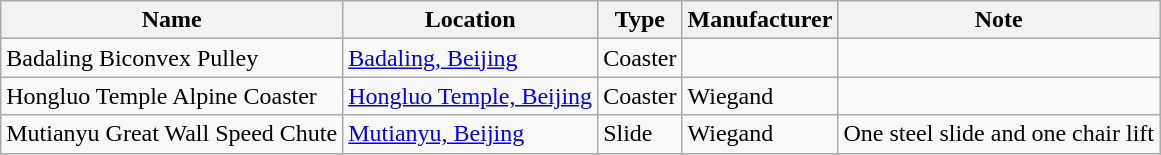<table class="wikitable sortable">
<tr>
<th>Name</th>
<th>Location</th>
<th>Type</th>
<th>Manufacturer</th>
<th>Note</th>
</tr>
<tr>
<td>Badaling Biconvex Pulley</td>
<td><a href='#'>Badaling, Beijing</a></td>
<td>Coaster</td>
<td></td>
<td></td>
</tr>
<tr>
<td>Hongluo Temple Alpine Coaster</td>
<td><a href='#'>Hongluo Temple, Beijing</a></td>
<td>Coaster</td>
<td>Wiegand</td>
<td></td>
</tr>
<tr>
<td>Mutianyu Great Wall Speed Chute</td>
<td><a href='#'>Mutianyu, Beijing</a></td>
<td>Slide</td>
<td>Wiegand</td>
<td>One steel slide and one chair lift</td>
</tr>
</table>
